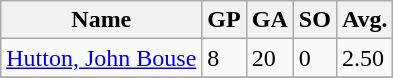<table class="wikitable">
<tr>
<th>Name</th>
<th>GP</th>
<th>GA</th>
<th>SO</th>
<th>Avg.</th>
</tr>
<tr>
<td><a href='#'>Hutton, John Bouse</a></td>
<td>8</td>
<td>20</td>
<td>0</td>
<td>2.50</td>
</tr>
<tr>
</tr>
</table>
